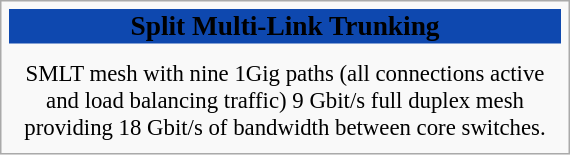<table class="infobox" style="width: 25em; font-size: 95%;">
<tr ! colspan="2" bgcolor="#0E48AF">
<td align="center" colspan="2" style="font-size: larger;"><span><strong>Split Multi-Link Trunking</strong></span></td>
</tr>
<tr>
<td align="center" colspan="2"></td>
</tr>
<tr>
</tr>
<tr style="vertical-align: top;">
</tr>
<tr>
<td align="center" colspan="2">SMLT mesh with nine 1Gig paths (all connections active and load balancing traffic) 9 Gbit/s full duplex mesh providing 18 Gbit/s of bandwidth between core switches.</td>
</tr>
<tr>
</tr>
</table>
